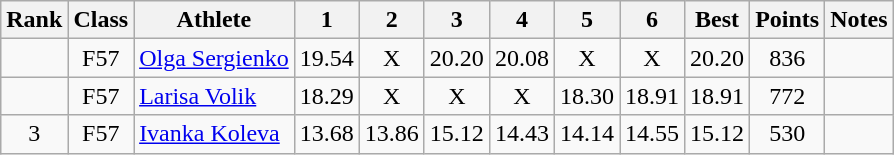<table class="wikitable sortable" style="text-align:center">
<tr>
<th>Rank</th>
<th>Class</th>
<th>Athlete</th>
<th>1</th>
<th>2</th>
<th>3</th>
<th>4</th>
<th>5</th>
<th>6</th>
<th>Best</th>
<th>Points</th>
<th>Notes</th>
</tr>
<tr>
<td></td>
<td>F57</td>
<td style="text-align:left"><a href='#'>Olga Sergienko</a><br></td>
<td>19.54</td>
<td>X</td>
<td>20.20</td>
<td>20.08</td>
<td>X</td>
<td>X</td>
<td>20.20</td>
<td>836</td>
<td></td>
</tr>
<tr>
<td></td>
<td>F57</td>
<td style="text-align:left"><a href='#'>Larisa Volik</a><br></td>
<td>18.29</td>
<td>X</td>
<td>X</td>
<td>X</td>
<td>18.30</td>
<td>18.91</td>
<td>18.91</td>
<td>772</td>
<td></td>
</tr>
<tr>
<td>3</td>
<td>F57</td>
<td style="text-align:left"><a href='#'>Ivanka Koleva</a><br></td>
<td>13.68</td>
<td>13.86</td>
<td>15.12</td>
<td>14.43</td>
<td>14.14</td>
<td>14.55</td>
<td>15.12</td>
<td>530</td>
<td></td>
</tr>
</table>
